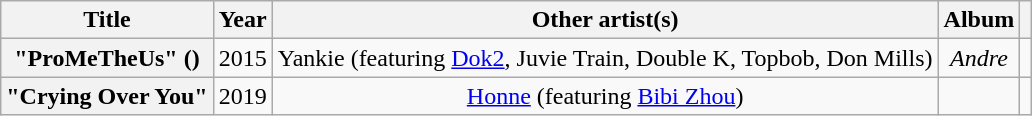<table class="wikitable plainrowheaders" style="text-align:center;">
<tr>
<th scope="col">Title</th>
<th scope="col">Year</th>
<th scope="col">Other artist(s)</th>
<th scope="col">Album</th>
<th scope="col"></th>
</tr>
<tr>
<th scope="row">"ProMeTheUs" ()</th>
<td>2015</td>
<td>Yankie (featuring <a href='#'>Dok2</a>, Juvie Train, Double K, Topbob, Don Mills)</td>
<td><em>Andre</em></td>
<td></td>
</tr>
<tr>
<th scope="row">"Crying Over You"</th>
<td>2019</td>
<td><a href='#'>Honne</a> (featuring <a href='#'>Bibi Zhou</a>)</td>
<td></td>
<td></td>
</tr>
</table>
